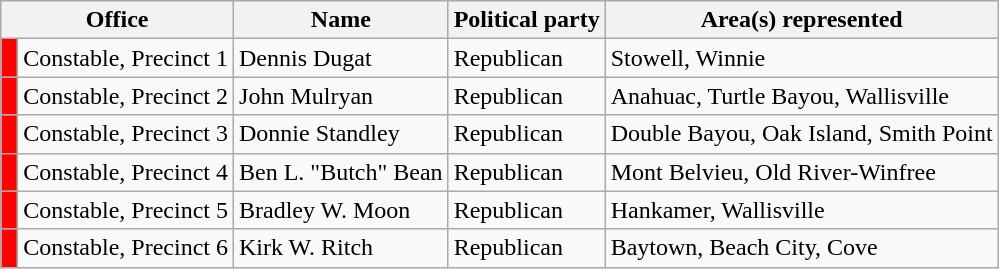<table class="wikitable">
<tr>
<th colspan="2">Office</th>
<th>Name</th>
<th>Political party</th>
<th>Area(s) represented</th>
</tr>
<tr>
<td bgcolor="red"> </td>
<td>Constable, Precinct 1</td>
<td>Dennis Dugat</td>
<td>Republican</td>
<td>Stowell, Winnie</td>
</tr>
<tr>
<td bgcolor="red"> </td>
<td>Constable, Precinct 2</td>
<td>John Mulryan</td>
<td>Republican</td>
<td>Anahuac, Turtle Bayou, Wallisville</td>
</tr>
<tr>
<td bgcolor="red"> </td>
<td>Constable, Precinct 3</td>
<td>Donnie Standley</td>
<td>Republican</td>
<td>Double Bayou, Oak Island, Smith Point</td>
</tr>
<tr>
<td bgcolor="red"> </td>
<td>Constable, Precinct 4</td>
<td>Ben L. "Butch" Bean</td>
<td>Republican</td>
<td>Mont Belvieu, Old River-Winfree</td>
</tr>
<tr>
<td bgcolor="red"> </td>
<td>Constable, Precinct 5</td>
<td>Bradley W. Moon</td>
<td>Republican</td>
<td>Hankamer, Wallisville</td>
</tr>
<tr>
<td bgcolor="red"> </td>
<td>Constable, Precinct 6</td>
<td>Kirk W. Ritch</td>
<td>Republican</td>
<td>Baytown, Beach City, Cove</td>
</tr>
</table>
